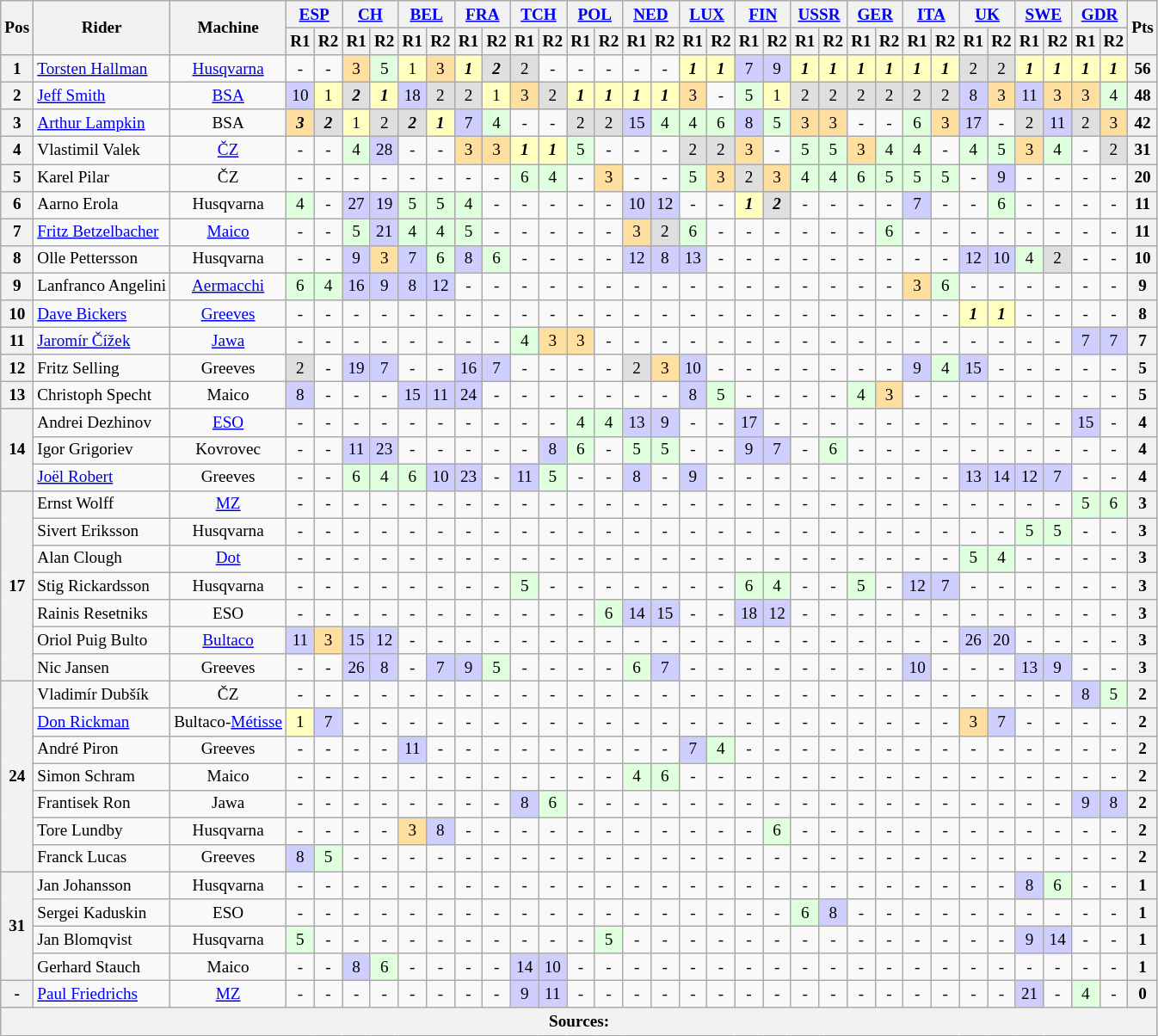<table class="wikitable" style="text-align:center; font-size:80%">
<tr>
<th valign="middle" rowspan=2>Pos</th>
<th valign="middle" rowspan=2>Rider</th>
<th valign="middle" rowspan=2>Machine</th>
<th colspan=2><a href='#'>ESP</a><br></th>
<th colspan=2><a href='#'>CH</a><br></th>
<th colspan=2><a href='#'>BEL</a><br></th>
<th colspan=2><a href='#'>FRA</a><br></th>
<th colspan=2><a href='#'>TCH</a><br></th>
<th colspan=2><a href='#'>POL</a><br></th>
<th colspan=2><a href='#'>NED</a><br></th>
<th colspan=2><a href='#'>LUX</a><br></th>
<th colspan=2><a href='#'>FIN</a><br></th>
<th colspan=2><a href='#'>USSR</a><br></th>
<th colspan=2><a href='#'>GER</a><br></th>
<th colspan=2><a href='#'>ITA</a><br></th>
<th colspan=2><a href='#'>UK</a><br></th>
<th colspan=2><a href='#'>SWE</a><br></th>
<th colspan=2><a href='#'>GDR</a><br></th>
<th rowspan=2>Pts</th>
</tr>
<tr>
<th>R1</th>
<th>R2</th>
<th>R1</th>
<th>R2</th>
<th>R1</th>
<th>R2</th>
<th>R1</th>
<th>R2</th>
<th>R1</th>
<th>R2</th>
<th>R1</th>
<th>R2</th>
<th>R1</th>
<th>R2</th>
<th>R1</th>
<th>R2</th>
<th>R1</th>
<th>R2</th>
<th>R1</th>
<th>R2</th>
<th>R1</th>
<th>R2</th>
<th>R1</th>
<th>R2</th>
<th>R1</th>
<th>R2</th>
<th>R1</th>
<th>R2</th>
<th>R1</th>
<th>R2</th>
</tr>
<tr>
<th>1</th>
<td align=left> <a href='#'>Torsten Hallman</a></td>
<td><a href='#'>Husqvarna</a></td>
<td>-</td>
<td>-</td>
<td style="background:#ffdf9f;">3</td>
<td style="background:#dfffdf;">5</td>
<td style="background:#ffffbf;">1</td>
<td style="background:#ffdf9f;">3</td>
<td style="background:#ffffbf;"><strong><em>1</em></strong></td>
<td style="background:#dfdfdf;"><strong><em>2</em></strong></td>
<td style="background:#dfdfdf;">2</td>
<td>-</td>
<td>-</td>
<td>-</td>
<td>-</td>
<td>-</td>
<td style="background:#ffffbf;"><strong><em>1</em></strong></td>
<td style="background:#ffffbf;"><strong><em>1</em></strong></td>
<td style="background:#cfcfff;">7</td>
<td style="background:#cfcfff;">9</td>
<td style="background:#ffffbf;"><strong><em>1</em></strong></td>
<td style="background:#ffffbf;"><strong><em>1</em></strong></td>
<td style="background:#ffffbf;"><strong><em>1</em></strong></td>
<td style="background:#ffffbf;"><strong><em>1</em></strong></td>
<td style="background:#ffffbf;"><strong><em>1</em></strong></td>
<td style="background:#ffffbf;"><strong><em>1</em></strong></td>
<td style="background:#dfdfdf;">2</td>
<td style="background:#dfdfdf;">2</td>
<td style="background:#ffffbf;"><strong><em>1</em></strong></td>
<td style="background:#ffffbf;"><strong><em>1</em></strong></td>
<td style="background:#ffffbf;"><strong><em>1</em></strong></td>
<td style="background:#ffffbf;"><strong><em>1</em></strong></td>
<th>56</th>
</tr>
<tr>
<th>2</th>
<td align=left> <a href='#'>Jeff Smith</a></td>
<td><a href='#'>BSA</a></td>
<td style="background:#cfcfff;">10</td>
<td style="background:#ffffbf;">1</td>
<td style="background:#dfdfdf;"><strong><em>2</em></strong></td>
<td style="background:#ffffbf;"><strong><em>1</em></strong></td>
<td style="background:#cfcfff;">18</td>
<td style="background:#dfdfdf;">2</td>
<td style="background:#dfdfdf;">2</td>
<td style="background:#ffffbf;">1</td>
<td style="background:#ffdf9f;">3</td>
<td style="background:#dfdfdf;">2</td>
<td style="background:#ffffbf;"><strong><em>1</em></strong></td>
<td style="background:#ffffbf;"><strong><em>1</em></strong></td>
<td style="background:#ffffbf;"><strong><em>1</em></strong></td>
<td style="background:#ffffbf;"><strong><em>1</em></strong></td>
<td style="background:#ffdf9f;">3</td>
<td>-</td>
<td style="background:#dfffdf;">5</td>
<td style="background:#ffffbf;">1</td>
<td style="background:#dfdfdf;">2</td>
<td style="background:#dfdfdf;">2</td>
<td style="background:#dfdfdf;">2</td>
<td style="background:#dfdfdf;">2</td>
<td style="background:#dfdfdf;">2</td>
<td style="background:#dfdfdf;">2</td>
<td style="background:#cfcfff;">8</td>
<td style="background:#ffdf9f;">3</td>
<td style="background:#cfcfff;">11</td>
<td style="background:#ffdf9f;">3</td>
<td style="background:#ffdf9f;">3</td>
<td style="background:#dfffdf;">4</td>
<th>48</th>
</tr>
<tr>
<th>3</th>
<td align=left> <a href='#'>Arthur Lampkin</a></td>
<td>BSA</td>
<td style="background:#ffdf9f;"><strong><em>3</em></strong></td>
<td style="background:#dfdfdf;"><strong><em>2</em></strong></td>
<td style="background:#ffffbf;">1</td>
<td style="background:#dfdfdf;">2</td>
<td style="background:#dfdfdf;"><strong><em>2</em></strong></td>
<td style="background:#ffffbf;"><strong><em>1</em></strong></td>
<td style="background:#cfcfff;">7</td>
<td style="background:#dfffdf;">4</td>
<td>-</td>
<td>-</td>
<td style="background:#dfdfdf;">2</td>
<td style="background:#dfdfdf;">2</td>
<td style="background:#cfcfff;">15</td>
<td style="background:#dfffdf;">4</td>
<td style="background:#dfffdf;">4</td>
<td style="background:#dfffdf;">6</td>
<td style="background:#cfcfff;">8</td>
<td style="background:#dfffdf;">5</td>
<td style="background:#ffdf9f;">3</td>
<td style="background:#ffdf9f;">3</td>
<td>-</td>
<td>-</td>
<td style="background:#dfffdf;">6</td>
<td style="background:#ffdf9f;">3</td>
<td style="background:#cfcfff;">17</td>
<td>-</td>
<td style="background:#dfdfdf;">2</td>
<td style="background:#cfcfff;">11</td>
<td style="background:#dfdfdf;">2</td>
<td style="background:#ffdf9f;">3</td>
<th>42</th>
</tr>
<tr>
<th>4</th>
<td align=left> Vlastimil Valek</td>
<td><a href='#'>ČZ</a></td>
<td>-</td>
<td>-</td>
<td style="background:#dfffdf;">4</td>
<td style="background:#cfcfff;">28</td>
<td>-</td>
<td>-</td>
<td style="background:#ffdf9f;">3</td>
<td style="background:#ffdf9f;">3</td>
<td style="background:#ffffbf;"><strong><em>1</em></strong></td>
<td style="background:#ffffbf;"><strong><em>1</em></strong></td>
<td style="background:#dfffdf;">5</td>
<td>-</td>
<td>-</td>
<td>-</td>
<td style="background:#dfdfdf;">2</td>
<td style="background:#dfdfdf;">2</td>
<td style="background:#ffdf9f;">3</td>
<td>-</td>
<td style="background:#dfffdf;">5</td>
<td style="background:#dfffdf;">5</td>
<td style="background:#ffdf9f;">3</td>
<td style="background:#dfffdf;">4</td>
<td style="background:#dfffdf;">4</td>
<td>-</td>
<td style="background:#dfffdf;">4</td>
<td style="background:#dfffdf;">5</td>
<td style="background:#ffdf9f;">3</td>
<td style="background:#dfffdf;">4</td>
<td>-</td>
<td style="background:#dfdfdf;">2</td>
<th>31</th>
</tr>
<tr>
<th>5</th>
<td align=left> Karel Pilar</td>
<td>ČZ</td>
<td>-</td>
<td>-</td>
<td>-</td>
<td>-</td>
<td>-</td>
<td>-</td>
<td>-</td>
<td>-</td>
<td style="background:#dfffdf;">6</td>
<td style="background:#dfffdf;">4</td>
<td>-</td>
<td style="background:#ffdf9f;">3</td>
<td>-</td>
<td>-</td>
<td style="background:#dfffdf;">5</td>
<td style="background:#ffdf9f;">3</td>
<td style="background:#dfdfdf;">2</td>
<td style="background:#ffdf9f;">3</td>
<td style="background:#dfffdf;">4</td>
<td style="background:#dfffdf;">4</td>
<td style="background:#dfffdf;">6</td>
<td style="background:#dfffdf;">5</td>
<td style="background:#dfffdf;">5</td>
<td style="background:#dfffdf;">5</td>
<td>-</td>
<td style="background:#cfcfff;">9</td>
<td>-</td>
<td>-</td>
<td>-</td>
<td>-</td>
<th>20</th>
</tr>
<tr>
<th>6</th>
<td align=left> Aarno Erola</td>
<td>Husqvarna</td>
<td style="background:#dfffdf;">4</td>
<td>-</td>
<td style="background:#cfcfff;">27</td>
<td style="background:#cfcfff;">19</td>
<td style="background:#dfffdf;">5</td>
<td style="background:#dfffdf;">5</td>
<td style="background:#dfffdf;">4</td>
<td>-</td>
<td>-</td>
<td>-</td>
<td>-</td>
<td>-</td>
<td style="background:#cfcfff;">10</td>
<td style="background:#cfcfff;">12</td>
<td>-</td>
<td>-</td>
<td style="background:#ffffbf;"><strong><em>1</em></strong></td>
<td style="background:#dfdfdf;"><strong><em>2</em></strong></td>
<td>-</td>
<td>-</td>
<td>-</td>
<td>-</td>
<td style="background:#cfcfff;">7</td>
<td>-</td>
<td>-</td>
<td style="background:#dfffdf;">6</td>
<td>-</td>
<td>-</td>
<td>-</td>
<td>-</td>
<th>11</th>
</tr>
<tr>
<th>7</th>
<td align=left> <a href='#'>Fritz Betzelbacher</a></td>
<td><a href='#'>Maico</a></td>
<td>-</td>
<td>-</td>
<td style="background:#dfffdf;">5</td>
<td style="background:#cfcfff;">21</td>
<td style="background:#dfffdf;">4</td>
<td style="background:#dfffdf;">4</td>
<td style="background:#dfffdf;">5</td>
<td>-</td>
<td>-</td>
<td>-</td>
<td>-</td>
<td>-</td>
<td style="background:#ffdf9f;">3</td>
<td style="background:#dfdfdf;">2</td>
<td style="background:#dfffdf;">6</td>
<td>-</td>
<td>-</td>
<td>-</td>
<td>-</td>
<td>-</td>
<td>-</td>
<td style="background:#dfffdf;">6</td>
<td>-</td>
<td>-</td>
<td>-</td>
<td>-</td>
<td>-</td>
<td>-</td>
<td>-</td>
<td>-</td>
<th>11</th>
</tr>
<tr>
<th>8</th>
<td align=left> Olle Pettersson</td>
<td>Husqvarna</td>
<td>-</td>
<td>-</td>
<td style="background:#cfcfff;">9</td>
<td style="background:#ffdf9f;">3</td>
<td style="background:#cfcfff;">7</td>
<td style="background:#dfffdf;">6</td>
<td style="background:#cfcfff;">8</td>
<td style="background:#dfffdf;">6</td>
<td>-</td>
<td>-</td>
<td>-</td>
<td>-</td>
<td style="background:#cfcfff;">12</td>
<td style="background:#cfcfff;">8</td>
<td style="background:#cfcfff;">13</td>
<td>-</td>
<td>-</td>
<td>-</td>
<td>-</td>
<td>-</td>
<td>-</td>
<td>-</td>
<td>-</td>
<td>-</td>
<td style="background:#cfcfff;">12</td>
<td style="background:#cfcfff;">10</td>
<td style="background:#dfffdf;">4</td>
<td style="background:#dfdfdf;">2</td>
<td>-</td>
<td>-</td>
<th>10</th>
</tr>
<tr>
<th>9</th>
<td align=left> Lanfranco Angelini</td>
<td><a href='#'>Aermacchi</a></td>
<td style="background:#dfffdf;">6</td>
<td style="background:#dfffdf;">4</td>
<td style="background:#cfcfff;">16</td>
<td style="background:#cfcfff;">9</td>
<td style="background:#cfcfff;">8</td>
<td style="background:#cfcfff;">12</td>
<td>-</td>
<td>-</td>
<td>-</td>
<td>-</td>
<td>-</td>
<td>-</td>
<td>-</td>
<td>-</td>
<td>-</td>
<td>-</td>
<td>-</td>
<td>-</td>
<td>-</td>
<td>-</td>
<td>-</td>
<td>-</td>
<td style="background:#ffdf9f;">3</td>
<td style="background:#dfffdf;">6</td>
<td>-</td>
<td>-</td>
<td>-</td>
<td>-</td>
<td>-</td>
<td>-</td>
<th>9</th>
</tr>
<tr>
<th>10</th>
<td align=left> <a href='#'>Dave Bickers</a></td>
<td><a href='#'>Greeves</a></td>
<td>-</td>
<td>-</td>
<td>-</td>
<td>-</td>
<td>-</td>
<td>-</td>
<td>-</td>
<td>-</td>
<td>-</td>
<td>-</td>
<td>-</td>
<td>-</td>
<td>-</td>
<td>-</td>
<td>-</td>
<td>-</td>
<td>-</td>
<td>-</td>
<td>-</td>
<td>-</td>
<td>-</td>
<td>-</td>
<td>-</td>
<td>-</td>
<td style="background:#ffffbf;"><strong><em>1</em></strong></td>
<td style="background:#ffffbf;"><strong><em>1</em></strong></td>
<td>-</td>
<td>-</td>
<td>-</td>
<td>-</td>
<th>8</th>
</tr>
<tr>
<th>11</th>
<td align=left> <a href='#'>Jaromír Čížek</a></td>
<td><a href='#'>Jawa</a></td>
<td>-</td>
<td>-</td>
<td>-</td>
<td>-</td>
<td>-</td>
<td>-</td>
<td>-</td>
<td>-</td>
<td style="background:#dfffdf;">4</td>
<td style="background:#ffdf9f;">3</td>
<td style="background:#ffdf9f;">3</td>
<td>-</td>
<td>-</td>
<td>-</td>
<td>-</td>
<td>-</td>
<td>-</td>
<td>-</td>
<td>-</td>
<td>-</td>
<td>-</td>
<td>-</td>
<td>-</td>
<td>-</td>
<td>-</td>
<td>-</td>
<td>-</td>
<td>-</td>
<td style="background:#cfcfff;">7</td>
<td style="background:#cfcfff;">7</td>
<th>7</th>
</tr>
<tr>
<th>12</th>
<td align=left> Fritz Selling</td>
<td>Greeves</td>
<td style="background:#dfdfdf;">2</td>
<td>-</td>
<td style="background:#cfcfff;">19</td>
<td style="background:#cfcfff;">7</td>
<td>-</td>
<td>-</td>
<td style="background:#cfcfff;">16</td>
<td style="background:#cfcfff;">7</td>
<td>-</td>
<td>-</td>
<td>-</td>
<td>-</td>
<td style="background:#dfdfdf;">2</td>
<td style="background:#ffdf9f;">3</td>
<td style="background:#cfcfff;">10</td>
<td>-</td>
<td>-</td>
<td>-</td>
<td>-</td>
<td>-</td>
<td>-</td>
<td>-</td>
<td style="background:#cfcfff;">9</td>
<td style="background:#dfffdf;">4</td>
<td style="background:#cfcfff;">15</td>
<td>-</td>
<td>-</td>
<td>-</td>
<td>-</td>
<td>-</td>
<th>5</th>
</tr>
<tr>
<th>13</th>
<td align=left> Christoph Specht</td>
<td>Maico</td>
<td style="background:#cfcfff;">8</td>
<td>-</td>
<td>-</td>
<td>-</td>
<td style="background:#cfcfff;">15</td>
<td style="background:#cfcfff;">11</td>
<td style="background:#cfcfff;">24</td>
<td>-</td>
<td>-</td>
<td>-</td>
<td>-</td>
<td>-</td>
<td>-</td>
<td>-</td>
<td style="background:#cfcfff;">8</td>
<td style="background:#dfffdf;">5</td>
<td>-</td>
<td>-</td>
<td>-</td>
<td>-</td>
<td style="background:#dfffdf;">4</td>
<td style="background:#ffdf9f;">3</td>
<td>-</td>
<td>-</td>
<td>-</td>
<td>-</td>
<td>-</td>
<td>-</td>
<td>-</td>
<td>-</td>
<th>5</th>
</tr>
<tr>
<th rowspan=3>14</th>
<td align=left> Andrei Dezhinov</td>
<td><a href='#'>ESO</a></td>
<td>-</td>
<td>-</td>
<td>-</td>
<td>-</td>
<td>-</td>
<td>-</td>
<td>-</td>
<td>-</td>
<td>-</td>
<td>-</td>
<td style="background:#dfffdf;">4</td>
<td style="background:#dfffdf;">4</td>
<td style="background:#cfcfff;">13</td>
<td style="background:#cfcfff;">9</td>
<td>-</td>
<td>-</td>
<td style="background:#cfcfff;">17</td>
<td>-</td>
<td>-</td>
<td>-</td>
<td>-</td>
<td>-</td>
<td>-</td>
<td>-</td>
<td>-</td>
<td>-</td>
<td>-</td>
<td>-</td>
<td style="background:#cfcfff;">15</td>
<td>-</td>
<th>4</th>
</tr>
<tr>
<td align=left> Igor Grigoriev</td>
<td>Kovrovec</td>
<td>-</td>
<td>-</td>
<td style="background:#cfcfff;">11</td>
<td style="background:#cfcfff;">23</td>
<td>-</td>
<td>-</td>
<td>-</td>
<td>-</td>
<td>-</td>
<td style="background:#cfcfff;">8</td>
<td style="background:#dfffdf;">6</td>
<td>-</td>
<td style="background:#dfffdf;">5</td>
<td style="background:#dfffdf;">5</td>
<td>-</td>
<td>-</td>
<td style="background:#cfcfff;">9</td>
<td style="background:#cfcfff;">7</td>
<td>-</td>
<td style="background:#dfffdf;">6</td>
<td>-</td>
<td>-</td>
<td>-</td>
<td>-</td>
<td>-</td>
<td>-</td>
<td>-</td>
<td>-</td>
<td>-</td>
<td>-</td>
<th>4</th>
</tr>
<tr>
<td align=left> <a href='#'>Joël Robert</a></td>
<td>Greeves</td>
<td>-</td>
<td>-</td>
<td style="background:#dfffdf;">6</td>
<td style="background:#dfffdf;">4</td>
<td style="background:#dfffdf;">6</td>
<td style="background:#cfcfff;">10</td>
<td style="background:#cfcfff;">23</td>
<td>-</td>
<td style="background:#cfcfff;">11</td>
<td style="background:#dfffdf;">5</td>
<td>-</td>
<td>-</td>
<td style="background:#cfcfff;">8</td>
<td>-</td>
<td style="background:#cfcfff;">9</td>
<td>-</td>
<td>-</td>
<td>-</td>
<td>-</td>
<td>-</td>
<td>-</td>
<td>-</td>
<td>-</td>
<td>-</td>
<td style="background:#cfcfff;">13</td>
<td style="background:#cfcfff;">14</td>
<td style="background:#cfcfff;">12</td>
<td style="background:#cfcfff;">7</td>
<td>-</td>
<td>-</td>
<th>4</th>
</tr>
<tr>
<th rowspan=7>17</th>
<td align=left> Ernst Wolff</td>
<td><a href='#'>MZ</a></td>
<td>-</td>
<td>-</td>
<td>-</td>
<td>-</td>
<td>-</td>
<td>-</td>
<td>-</td>
<td>-</td>
<td>-</td>
<td>-</td>
<td>-</td>
<td>-</td>
<td>-</td>
<td>-</td>
<td>-</td>
<td>-</td>
<td>-</td>
<td>-</td>
<td>-</td>
<td>-</td>
<td>-</td>
<td>-</td>
<td>-</td>
<td>-</td>
<td>-</td>
<td>-</td>
<td>-</td>
<td>-</td>
<td style="background:#dfffdf;">5</td>
<td style="background:#dfffdf;">6</td>
<th>3</th>
</tr>
<tr>
<td align=left> Sivert Eriksson</td>
<td>Husqvarna</td>
<td>-</td>
<td>-</td>
<td>-</td>
<td>-</td>
<td>-</td>
<td>-</td>
<td>-</td>
<td>-</td>
<td>-</td>
<td>-</td>
<td>-</td>
<td>-</td>
<td>-</td>
<td>-</td>
<td>-</td>
<td>-</td>
<td>-</td>
<td>-</td>
<td>-</td>
<td>-</td>
<td>-</td>
<td>-</td>
<td>-</td>
<td>-</td>
<td>-</td>
<td>-</td>
<td style="background:#dfffdf;">5</td>
<td style="background:#dfffdf;">5</td>
<td>-</td>
<td>-</td>
<th>3</th>
</tr>
<tr>
<td align=left> Alan Clough</td>
<td><a href='#'>Dot</a></td>
<td>-</td>
<td>-</td>
<td>-</td>
<td>-</td>
<td>-</td>
<td>-</td>
<td>-</td>
<td>-</td>
<td>-</td>
<td>-</td>
<td>-</td>
<td>-</td>
<td>-</td>
<td>-</td>
<td>-</td>
<td>-</td>
<td>-</td>
<td>-</td>
<td>-</td>
<td>-</td>
<td>-</td>
<td>-</td>
<td>-</td>
<td>-</td>
<td style="background:#dfffdf;">5</td>
<td style="background:#dfffdf;">4</td>
<td>-</td>
<td>-</td>
<td>-</td>
<td>-</td>
<th>3</th>
</tr>
<tr>
<td align=left> Stig Rickardsson</td>
<td>Husqvarna</td>
<td>-</td>
<td>-</td>
<td>-</td>
<td>-</td>
<td>-</td>
<td>-</td>
<td>-</td>
<td>-</td>
<td style="background:#dfffdf;">5</td>
<td>-</td>
<td>-</td>
<td>-</td>
<td>-</td>
<td>-</td>
<td>-</td>
<td>-</td>
<td style="background:#dfffdf;">6</td>
<td style="background:#dfffdf;">4</td>
<td>-</td>
<td>-</td>
<td style="background:#dfffdf;">5</td>
<td>-</td>
<td style="background:#cfcfff;">12</td>
<td style="background:#cfcfff;">7</td>
<td>-</td>
<td>-</td>
<td>-</td>
<td>-</td>
<td>-</td>
<td>-</td>
<th>3</th>
</tr>
<tr>
<td align=left> Rainis Resetniks</td>
<td>ESO</td>
<td>-</td>
<td>-</td>
<td>-</td>
<td>-</td>
<td>-</td>
<td>-</td>
<td>-</td>
<td>-</td>
<td>-</td>
<td>-</td>
<td>-</td>
<td style="background:#dfffdf;">6</td>
<td style="background:#cfcfff;">14</td>
<td style="background:#cfcfff;">15</td>
<td>-</td>
<td>-</td>
<td style="background:#cfcfff;">18</td>
<td style="background:#cfcfff;">12</td>
<td>-</td>
<td>-</td>
<td>-</td>
<td>-</td>
<td>-</td>
<td>-</td>
<td>-</td>
<td>-</td>
<td>-</td>
<td>-</td>
<td>-</td>
<td>-</td>
<th>3</th>
</tr>
<tr>
<td align=left> Oriol Puig Bulto</td>
<td><a href='#'>Bultaco</a></td>
<td style="background:#cfcfff;">11</td>
<td style="background:#ffdf9f;">3</td>
<td style="background:#cfcfff;">15</td>
<td style="background:#cfcfff;">12</td>
<td>-</td>
<td>-</td>
<td>-</td>
<td>-</td>
<td>-</td>
<td>-</td>
<td>-</td>
<td>-</td>
<td>-</td>
<td>-</td>
<td>-</td>
<td>-</td>
<td>-</td>
<td>-</td>
<td>-</td>
<td>-</td>
<td>-</td>
<td>-</td>
<td>-</td>
<td>-</td>
<td style="background:#cfcfff;">26</td>
<td style="background:#cfcfff;">20</td>
<td>-</td>
<td>-</td>
<td>-</td>
<td>-</td>
<th>3</th>
</tr>
<tr>
<td align=left> Nic Jansen</td>
<td>Greeves</td>
<td>-</td>
<td>-</td>
<td style="background:#cfcfff;">26</td>
<td style="background:#cfcfff;">8</td>
<td>-</td>
<td style="background:#cfcfff;">7</td>
<td style="background:#cfcfff;">9</td>
<td style="background:#dfffdf;">5</td>
<td>-</td>
<td>-</td>
<td>-</td>
<td>-</td>
<td style="background:#dfffdf;">6</td>
<td style="background:#cfcfff;">7</td>
<td>-</td>
<td>-</td>
<td>-</td>
<td>-</td>
<td>-</td>
<td>-</td>
<td>-</td>
<td>-</td>
<td style="background:#cfcfff;">10</td>
<td>-</td>
<td>-</td>
<td>-</td>
<td style="background:#cfcfff;">13</td>
<td style="background:#cfcfff;">9</td>
<td>-</td>
<td>-</td>
<th>3</th>
</tr>
<tr>
<th rowspan=7>24</th>
<td align=left> Vladimír Dubšík</td>
<td>ČZ</td>
<td>-</td>
<td>-</td>
<td>-</td>
<td>-</td>
<td>-</td>
<td>-</td>
<td>-</td>
<td>-</td>
<td>-</td>
<td>-</td>
<td>-</td>
<td>-</td>
<td>-</td>
<td>-</td>
<td>-</td>
<td>-</td>
<td>-</td>
<td>-</td>
<td>-</td>
<td>-</td>
<td>-</td>
<td>-</td>
<td>-</td>
<td>-</td>
<td>-</td>
<td>-</td>
<td>-</td>
<td>-</td>
<td style="background:#cfcfff;">8</td>
<td style="background:#dfffdf;">5</td>
<th>2</th>
</tr>
<tr>
<td align=left> <a href='#'>Don Rickman</a></td>
<td>Bultaco-<a href='#'>Métisse</a></td>
<td style="background:#ffffbf;">1</td>
<td style="background:#cfcfff;">7</td>
<td>-</td>
<td>-</td>
<td>-</td>
<td>-</td>
<td>-</td>
<td>-</td>
<td>-</td>
<td>-</td>
<td>-</td>
<td>-</td>
<td>-</td>
<td>-</td>
<td>-</td>
<td>-</td>
<td>-</td>
<td>-</td>
<td>-</td>
<td>-</td>
<td>-</td>
<td>-</td>
<td>-</td>
<td>-</td>
<td style="background:#ffdf9f;">3</td>
<td style="background:#cfcfff;">7</td>
<td>-</td>
<td>-</td>
<td>-</td>
<td>-</td>
<th>2</th>
</tr>
<tr>
<td align=left> André Piron</td>
<td>Greeves</td>
<td>-</td>
<td>-</td>
<td>-</td>
<td>-</td>
<td style="background:#cfcfff;">11</td>
<td>-</td>
<td>-</td>
<td>-</td>
<td>-</td>
<td>-</td>
<td>-</td>
<td>-</td>
<td>-</td>
<td>-</td>
<td style="background:#cfcfff;">7</td>
<td style="background:#dfffdf;">4</td>
<td>-</td>
<td>-</td>
<td>-</td>
<td>-</td>
<td>-</td>
<td>-</td>
<td>-</td>
<td>-</td>
<td>-</td>
<td>-</td>
<td>-</td>
<td>-</td>
<td>-</td>
<td>-</td>
<th>2</th>
</tr>
<tr>
<td align=left> Simon Schram</td>
<td>Maico</td>
<td>-</td>
<td>-</td>
<td>-</td>
<td>-</td>
<td>-</td>
<td>-</td>
<td>-</td>
<td>-</td>
<td>-</td>
<td>-</td>
<td>-</td>
<td>-</td>
<td style="background:#dfffdf;">4</td>
<td style="background:#dfffdf;">6</td>
<td>-</td>
<td>-</td>
<td>-</td>
<td>-</td>
<td>-</td>
<td>-</td>
<td>-</td>
<td>-</td>
<td>-</td>
<td>-</td>
<td>-</td>
<td>-</td>
<td>-</td>
<td>-</td>
<td>-</td>
<td>-</td>
<th>2</th>
</tr>
<tr>
<td align=left> Frantisek Ron</td>
<td>Jawa</td>
<td>-</td>
<td>-</td>
<td>-</td>
<td>-</td>
<td>-</td>
<td>-</td>
<td>-</td>
<td>-</td>
<td style="background:#cfcfff;">8</td>
<td style="background:#dfffdf;">6</td>
<td>-</td>
<td>-</td>
<td>-</td>
<td>-</td>
<td>-</td>
<td>-</td>
<td>-</td>
<td>-</td>
<td>-</td>
<td>-</td>
<td>-</td>
<td>-</td>
<td>-</td>
<td>-</td>
<td>-</td>
<td>-</td>
<td>-</td>
<td>-</td>
<td style="background:#cfcfff;">9</td>
<td style="background:#cfcfff;">8</td>
<th>2</th>
</tr>
<tr>
<td align=left> Tore Lundby</td>
<td>Husqvarna</td>
<td>-</td>
<td>-</td>
<td>-</td>
<td>-</td>
<td style="background:#ffdf9f;">3</td>
<td style="background:#cfcfff;">8</td>
<td>-</td>
<td>-</td>
<td>-</td>
<td>-</td>
<td>-</td>
<td>-</td>
<td>-</td>
<td>-</td>
<td>-</td>
<td>-</td>
<td>-</td>
<td style="background:#dfffdf;">6</td>
<td>-</td>
<td>-</td>
<td>-</td>
<td>-</td>
<td>-</td>
<td>-</td>
<td>-</td>
<td>-</td>
<td>-</td>
<td>-</td>
<td>-</td>
<td>-</td>
<th>2</th>
</tr>
<tr>
<td align=left> Franck Lucas</td>
<td>Greeves</td>
<td style="background:#cfcfff;">8</td>
<td style="background:#dfffdf;">5</td>
<td>-</td>
<td>-</td>
<td>-</td>
<td>-</td>
<td>-</td>
<td>-</td>
<td>-</td>
<td>-</td>
<td>-</td>
<td>-</td>
<td>-</td>
<td>-</td>
<td>-</td>
<td>-</td>
<td>-</td>
<td>-</td>
<td>-</td>
<td>-</td>
<td>-</td>
<td>-</td>
<td>-</td>
<td>-</td>
<td>-</td>
<td>-</td>
<td>-</td>
<td>-</td>
<td>-</td>
<td>-</td>
<th>2</th>
</tr>
<tr>
<th rowspan=4>31</th>
<td align=left> Jan Johansson</td>
<td>Husqvarna</td>
<td>-</td>
<td>-</td>
<td>-</td>
<td>-</td>
<td>-</td>
<td>-</td>
<td>-</td>
<td>-</td>
<td>-</td>
<td>-</td>
<td>-</td>
<td>-</td>
<td>-</td>
<td>-</td>
<td>-</td>
<td>-</td>
<td>-</td>
<td>-</td>
<td>-</td>
<td>-</td>
<td>-</td>
<td>-</td>
<td>-</td>
<td>-</td>
<td>-</td>
<td>-</td>
<td style="background:#cfcfff;">8</td>
<td style="background:#dfffdf;">6</td>
<td>-</td>
<td>-</td>
<th>1</th>
</tr>
<tr>
<td align=left> Sergei Kaduskin</td>
<td>ESO</td>
<td>-</td>
<td>-</td>
<td>-</td>
<td>-</td>
<td>-</td>
<td>-</td>
<td>-</td>
<td>-</td>
<td>-</td>
<td>-</td>
<td>-</td>
<td>-</td>
<td>-</td>
<td>-</td>
<td>-</td>
<td>-</td>
<td>-</td>
<td>-</td>
<td style="background:#dfffdf;">6</td>
<td style="background:#cfcfff;">8</td>
<td>-</td>
<td>-</td>
<td>-</td>
<td>-</td>
<td>-</td>
<td>-</td>
<td>-</td>
<td>-</td>
<td>-</td>
<td>-</td>
<th>1</th>
</tr>
<tr>
<td align=left> Jan Blomqvist</td>
<td>Husqvarna</td>
<td style="background:#dfffdf;">5</td>
<td>-</td>
<td>-</td>
<td>-</td>
<td>-</td>
<td>-</td>
<td>-</td>
<td>-</td>
<td>-</td>
<td>-</td>
<td>-</td>
<td style="background:#dfffdf;">5</td>
<td>-</td>
<td>-</td>
<td>-</td>
<td>-</td>
<td>-</td>
<td>-</td>
<td>-</td>
<td>-</td>
<td>-</td>
<td>-</td>
<td>-</td>
<td>-</td>
<td>-</td>
<td>-</td>
<td style="background:#cfcfff;">9</td>
<td style="background:#cfcfff;">14</td>
<td>-</td>
<td>-</td>
<th>1</th>
</tr>
<tr>
<td align=left> Gerhard Stauch</td>
<td>Maico</td>
<td>-</td>
<td>-</td>
<td style="background:#cfcfff;">8</td>
<td style="background:#dfffdf;">6</td>
<td>-</td>
<td>-</td>
<td>-</td>
<td>-</td>
<td style="background:#cfcfff;">14</td>
<td style="background:#cfcfff;">10</td>
<td>-</td>
<td>-</td>
<td>-</td>
<td>-</td>
<td>-</td>
<td>-</td>
<td>-</td>
<td>-</td>
<td>-</td>
<td>-</td>
<td>-</td>
<td>-</td>
<td>-</td>
<td>-</td>
<td>-</td>
<td>-</td>
<td>-</td>
<td>-</td>
<td>-</td>
<td>-</td>
<th>1</th>
</tr>
<tr>
<th>-</th>
<td align=left> <a href='#'>Paul Friedrichs</a></td>
<td><a href='#'>MZ</a></td>
<td>-</td>
<td>-</td>
<td>-</td>
<td>-</td>
<td>-</td>
<td>-</td>
<td>-</td>
<td>-</td>
<td style="background:#cfcfff;">9</td>
<td style="background:#cfcfff;">11</td>
<td>-</td>
<td>-</td>
<td>-</td>
<td>-</td>
<td>-</td>
<td>-</td>
<td>-</td>
<td>-</td>
<td>-</td>
<td>-</td>
<td>-</td>
<td>-</td>
<td>-</td>
<td>-</td>
<td>-</td>
<td>-</td>
<td style="background:#cfcfff;">21</td>
<td>-</td>
<td style="background:#dfffdf;">4</td>
<td>-</td>
<th>0</th>
</tr>
<tr>
<th colspan=34>Sources:</th>
</tr>
</table>
